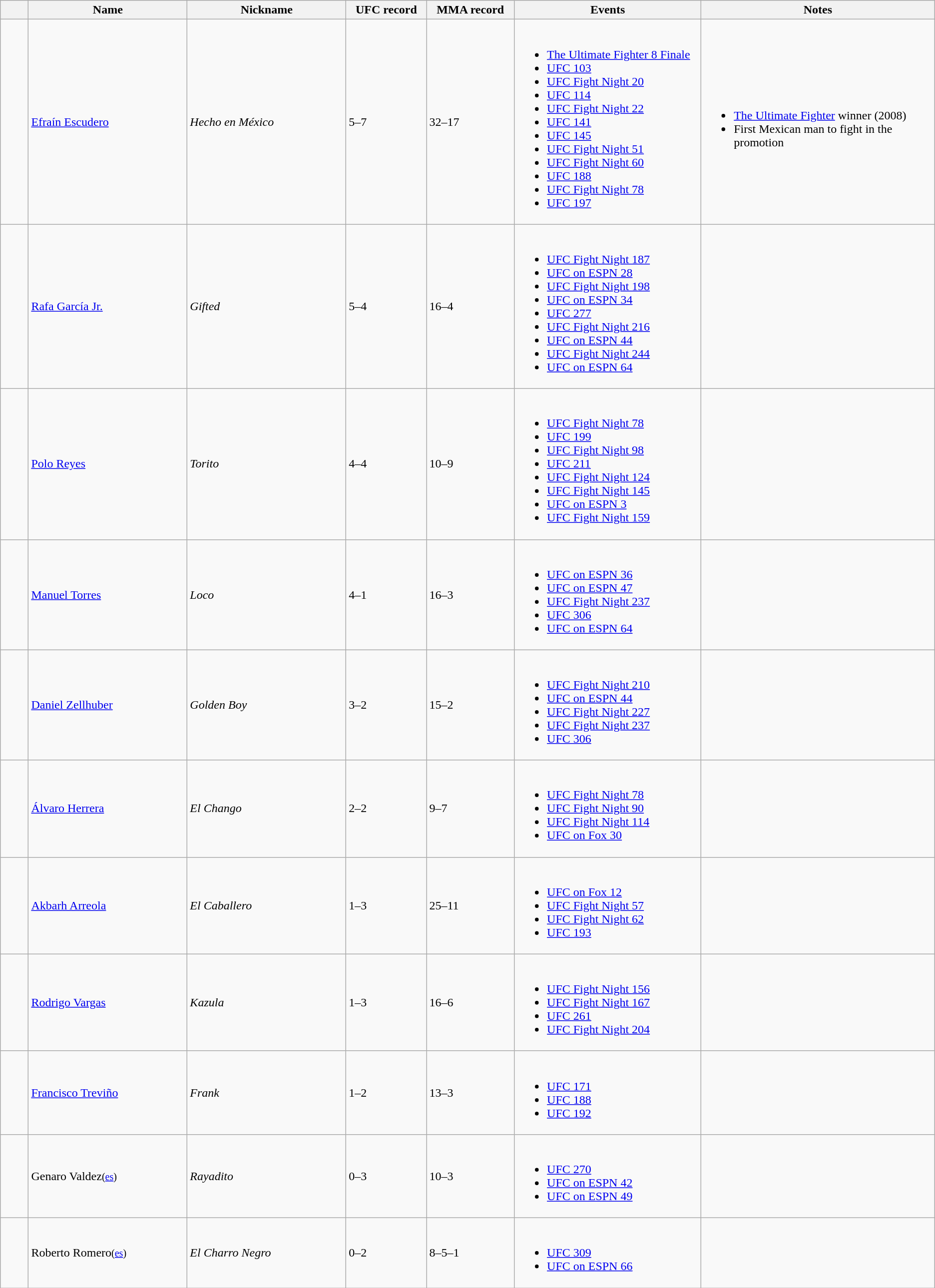<table class="wikitable sortable" style=" style="width:80%; text-align:center">
<tr>
<th width=3%></th>
<th style="width:17%;">Name</th>
<th style="width:17%;">Nickname</th>
<th data-sort-type="number">UFC record</th>
<th data-sort-type="number">MMA record</th>
<th style="width:20%;">Events</th>
<th style="width:25%;">Notes</th>
</tr>
<tr>
<td></td>
<td><a href='#'>Efraín Escudero</a></td>
<td><em>Hecho en México</em></td>
<td>5–7</td>
<td>32–17</td>
<td><br><ul><li><a href='#'>The Ultimate Fighter 8 Finale</a></li><li><a href='#'>UFC 103</a></li><li><a href='#'>UFC Fight Night 20</a></li><li><a href='#'>UFC 114</a></li><li><a href='#'>UFC Fight Night 22</a></li><li><a href='#'>UFC 141</a></li><li><a href='#'>UFC 145</a></li><li><a href='#'>UFC Fight Night 51</a></li><li><a href='#'>UFC Fight Night 60</a></li><li><a href='#'>UFC 188</a></li><li><a href='#'>UFC Fight Night 78</a></li><li><a href='#'>UFC 197</a></li></ul></td>
<td><br><ul><li><a href='#'>The Ultimate Fighter</a> winner (2008)</li><li>First Mexican man to fight in the promotion</li></ul></td>
</tr>
<tr>
<td></td>
<td><a href='#'>Rafa García Jr.</a></td>
<td><em>Gifted</em></td>
<td>5–4</td>
<td>16–4</td>
<td><br><ul><li><a href='#'>UFC Fight Night 187</a></li><li><a href='#'>UFC on ESPN 28</a></li><li><a href='#'>UFC Fight Night 198</a></li><li><a href='#'>UFC on ESPN 34</a></li><li><a href='#'>UFC 277</a></li><li><a href='#'>UFC Fight Night 216</a></li><li><a href='#'>UFC on ESPN 44</a></li><li><a href='#'>UFC Fight Night 244</a></li><li><a href='#'>UFC on ESPN 64</a></li></ul></td>
<td></td>
</tr>
<tr>
<td></td>
<td><a href='#'>Polo Reyes</a></td>
<td><em>Torito</em></td>
<td>4–4</td>
<td>10–9</td>
<td><br><ul><li><a href='#'>UFC Fight Night 78</a></li><li><a href='#'>UFC 199</a></li><li><a href='#'>UFC Fight Night 98</a></li><li><a href='#'>UFC 211</a></li><li><a href='#'>UFC Fight Night 124</a></li><li><a href='#'>UFC Fight Night 145</a></li><li><a href='#'>UFC on ESPN 3</a></li><li><a href='#'>UFC Fight Night 159</a></li></ul></td>
<td></td>
</tr>
<tr>
<td></td>
<td><a href='#'>Manuel Torres</a></td>
<td><em>Loco</em></td>
<td>4–1</td>
<td>16–3</td>
<td><br><ul><li><a href='#'>UFC on ESPN 36</a></li><li><a href='#'>UFC on ESPN 47</a></li><li><a href='#'>UFC Fight Night 237</a></li><li><a href='#'>UFC 306</a></li><li><a href='#'>UFC on ESPN 64</a></li></ul></td>
<td></td>
</tr>
<tr>
<td></td>
<td><a href='#'>Daniel Zellhuber</a></td>
<td><em>Golden Boy</em></td>
<td>3–2</td>
<td>15–2</td>
<td><br><ul><li><a href='#'>UFC Fight Night 210</a></li><li><a href='#'>UFC on ESPN 44</a></li><li><a href='#'>UFC Fight Night 227</a></li><li><a href='#'>UFC Fight Night 237</a></li><li><a href='#'>UFC 306</a></li></ul></td>
<td></td>
</tr>
<tr>
<td></td>
<td><a href='#'>Álvaro Herrera</a></td>
<td><em>El Chango</em></td>
<td>2–2</td>
<td>9–7</td>
<td><br><ul><li><a href='#'>UFC Fight Night 78</a></li><li><a href='#'>UFC Fight Night 90</a></li><li><a href='#'>UFC Fight Night 114</a></li><li><a href='#'>UFC on Fox 30</a></li></ul></td>
<td></td>
</tr>
<tr>
<td></td>
<td><a href='#'>Akbarh Arreola</a></td>
<td><em>El Caballero</em></td>
<td>1–3</td>
<td>25–11</td>
<td><br><ul><li><a href='#'>UFC on Fox 12</a></li><li><a href='#'>UFC Fight Night 57</a></li><li><a href='#'>UFC Fight Night 62</a></li><li><a href='#'>UFC 193</a></li></ul></td>
<td></td>
</tr>
<tr>
<td></td>
<td><a href='#'>Rodrigo Vargas</a></td>
<td><em>Kazula</em></td>
<td>1–3</td>
<td>16–6</td>
<td><br><ul><li><a href='#'>UFC Fight Night 156</a></li><li><a href='#'>UFC Fight Night 167</a></li><li><a href='#'>UFC 261</a></li><li><a href='#'>UFC Fight Night 204</a></li></ul></td>
<td></td>
</tr>
<tr>
<td></td>
<td><a href='#'>Francisco Treviño</a></td>
<td><em>Frank</em></td>
<td>1–2</td>
<td>13–3</td>
<td><br><ul><li><a href='#'>UFC 171</a></li><li><a href='#'>UFC 188</a></li><li><a href='#'>UFC 192</a></li></ul></td>
<td></td>
</tr>
<tr>
<td></td>
<td>Genaro Valdez<small>(<a href='#'>es</a>)</small></td>
<td><em>Rayadito</em></td>
<td>0–3</td>
<td>10–3</td>
<td><br><ul><li><a href='#'>UFC 270</a></li><li><a href='#'>UFC on ESPN 42</a></li><li><a href='#'>UFC on ESPN 49</a></li></ul></td>
<td></td>
</tr>
<tr>
<td></td>
<td>Roberto Romero<small>(<a href='#'>es</a>)</small></td>
<td><em>El Charro Negro</em></td>
<td>0–2</td>
<td>8–5–1</td>
<td><br><ul><li><a href='#'>UFC 309</a></li><li><a href='#'>UFC on ESPN 66</a></li></ul></td>
<td></td>
</tr>
</table>
